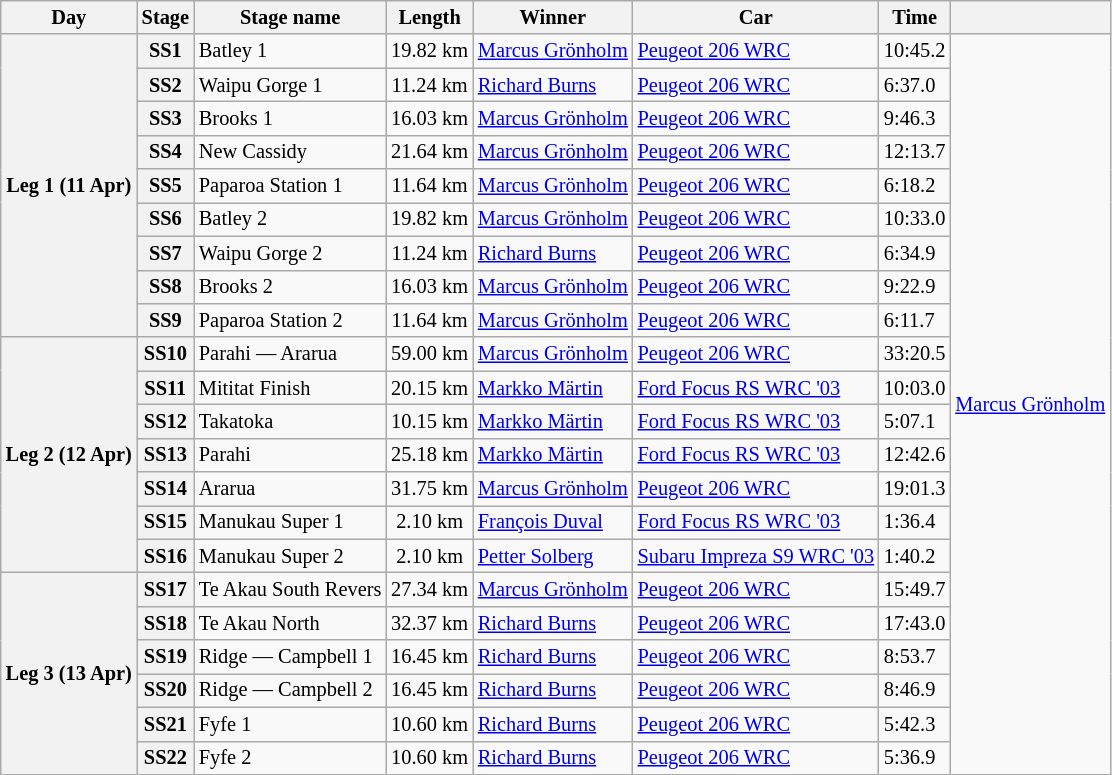<table class="wikitable" style="font-size: 85%;">
<tr>
<th>Day</th>
<th>Stage</th>
<th>Stage name</th>
<th>Length</th>
<th>Winner</th>
<th>Car</th>
<th>Time</th>
<th></th>
</tr>
<tr>
<th rowspan="9">Leg 1 (11 Apr)</th>
<th>SS1</th>
<td>Batley 1</td>
<td align="center">19.82 km</td>
<td> <a href='#'>Marcus Grönholm</a></td>
<td><a href='#'>Peugeot 206 WRC</a></td>
<td>10:45.2</td>
<td rowspan="22"> <a href='#'>Marcus Grönholm</a></td>
</tr>
<tr>
<th>SS2</th>
<td>Waipu Gorge 1</td>
<td align="center">11.24 km</td>
<td> <a href='#'>Richard Burns</a></td>
<td><a href='#'>Peugeot 206 WRC</a></td>
<td>6:37.0</td>
</tr>
<tr>
<th>SS3</th>
<td>Brooks 1</td>
<td align="center">16.03 km</td>
<td> <a href='#'>Marcus Grönholm</a></td>
<td><a href='#'>Peugeot 206 WRC</a></td>
<td>9:46.3</td>
</tr>
<tr>
<th>SS4</th>
<td>New Cassidy</td>
<td align="center">21.64 km</td>
<td> <a href='#'>Marcus Grönholm</a></td>
<td><a href='#'>Peugeot 206 WRC</a></td>
<td>12:13.7</td>
</tr>
<tr>
<th>SS5</th>
<td>Paparoa Station 1</td>
<td align="center">11.64 km</td>
<td> <a href='#'>Marcus Grönholm</a></td>
<td><a href='#'>Peugeot 206 WRC</a></td>
<td>6:18.2</td>
</tr>
<tr>
<th>SS6</th>
<td>Batley 2</td>
<td align="center">19.82 km</td>
<td> <a href='#'>Marcus Grönholm</a></td>
<td><a href='#'>Peugeot 206 WRC</a></td>
<td>10:33.0</td>
</tr>
<tr>
<th>SS7</th>
<td>Waipu Gorge 2</td>
<td align="center">11.24 km</td>
<td> <a href='#'>Richard Burns</a></td>
<td><a href='#'>Peugeot 206 WRC</a></td>
<td>6:34.9</td>
</tr>
<tr>
<th>SS8</th>
<td>Brooks 2</td>
<td align="center">16.03 km</td>
<td> <a href='#'>Marcus Grönholm</a></td>
<td><a href='#'>Peugeot 206 WRC</a></td>
<td>9:22.9</td>
</tr>
<tr>
<th>SS9</th>
<td>Paparoa Station 2</td>
<td align="center">11.64 km</td>
<td> <a href='#'>Marcus Grönholm</a></td>
<td><a href='#'>Peugeot 206 WRC</a></td>
<td>6:11.7</td>
</tr>
<tr>
<th rowspan="7">Leg 2 (12 Apr)</th>
<th>SS10</th>
<td>Parahi — Ararua</td>
<td align="center">59.00 km</td>
<td> <a href='#'>Marcus Grönholm</a></td>
<td><a href='#'>Peugeot 206 WRC</a></td>
<td>33:20.5</td>
</tr>
<tr>
<th>SS11</th>
<td>Mititat Finish</td>
<td align="center">20.15 km</td>
<td> <a href='#'>Markko Märtin</a></td>
<td><a href='#'>Ford Focus RS WRC '03</a></td>
<td>10:03.0</td>
</tr>
<tr>
<th>SS12</th>
<td>Takatoka</td>
<td align="center">10.15 km</td>
<td> <a href='#'>Markko Märtin</a></td>
<td><a href='#'>Ford Focus RS WRC '03</a></td>
<td>5:07.1</td>
</tr>
<tr>
<th>SS13</th>
<td>Parahi</td>
<td align="center">25.18 km</td>
<td> <a href='#'>Markko Märtin</a></td>
<td><a href='#'>Ford Focus RS WRC '03</a></td>
<td>12:42.6</td>
</tr>
<tr>
<th>SS14</th>
<td>Ararua</td>
<td align="center">31.75 km</td>
<td> <a href='#'>Marcus Grönholm</a></td>
<td><a href='#'>Peugeot 206 WRC</a></td>
<td>19:01.3</td>
</tr>
<tr>
<th>SS15</th>
<td>Manukau Super 1</td>
<td align="center">2.10 km</td>
<td> <a href='#'>François Duval</a></td>
<td><a href='#'>Ford Focus RS WRC '03</a></td>
<td>1:36.4</td>
</tr>
<tr>
<th>SS16</th>
<td>Manukau Super 2</td>
<td align="center">2.10 km</td>
<td> <a href='#'>Petter Solberg</a></td>
<td><a href='#'>Subaru Impreza S9 WRC '03</a></td>
<td>1:40.2</td>
</tr>
<tr>
<th rowspan="6">Leg 3 (13 Apr)</th>
<th>SS17</th>
<td>Te Akau South Revers</td>
<td align="center">27.34 km</td>
<td> <a href='#'>Marcus Grönholm</a></td>
<td><a href='#'>Peugeot 206 WRC</a></td>
<td>15:49.7</td>
</tr>
<tr>
<th>SS18</th>
<td>Te Akau North</td>
<td align="center">32.37 km</td>
<td> <a href='#'>Richard Burns</a></td>
<td><a href='#'>Peugeot 206 WRC</a></td>
<td>17:43.0</td>
</tr>
<tr>
<th>SS19</th>
<td>Ridge — Campbell 1</td>
<td align="center">16.45 km</td>
<td> <a href='#'>Richard Burns</a></td>
<td><a href='#'>Peugeot 206 WRC</a></td>
<td>8:53.7</td>
</tr>
<tr>
<th>SS20</th>
<td>Ridge — Campbell 2</td>
<td align="center">16.45 km</td>
<td> <a href='#'>Richard Burns</a></td>
<td><a href='#'>Peugeot 206 WRC</a></td>
<td>8:46.9</td>
</tr>
<tr>
<th>SS21</th>
<td>Fyfe 1</td>
<td align="center">10.60 km</td>
<td> <a href='#'>Richard Burns</a></td>
<td><a href='#'>Peugeot 206 WRC</a></td>
<td>5:42.3</td>
</tr>
<tr>
<th>SS22</th>
<td>Fyfe 2</td>
<td align="center">10.60 km</td>
<td> <a href='#'>Richard Burns</a></td>
<td><a href='#'>Peugeot 206 WRC</a></td>
<td>5:36.9</td>
</tr>
<tr>
</tr>
</table>
